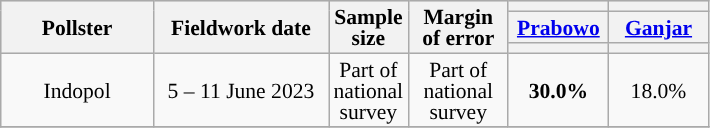<table class="wikitable" style="text-align:center; font-size:90%; line-height:14px;">
<tr bgcolor=lightgray>
<th style="width:95px;" rowspan="3">Pollster</th>
<th style="width:110px;" rowspan="3">Fieldwork date</th>
<th style="width:35px;" rowspan="3">Sample size</th>
<th rowspan="3" style="width:60px;">Margin of error</th>
<th style="width:60px;"></th>
<th style="width:60px;"></th>
</tr>
<tr>
<th><a href='#'>Prabowo</a> <br></th>
<th><a href='#'>Ganjar</a> <br></th>
</tr>
<tr>
<th class="unsortable" style="color:inherit;background:"></th>
<th class="unsortable" style="color:inherit;background:"></th>
</tr>
<tr>
<td>Indopol</td>
<td>5 – 11 June 2023</td>
<td>Part of national survey</td>
<td>Part of national survey</td>
<td style="background-color:#"><strong>30.0%</strong></td>
<td>18.0%</td>
</tr>
<tr>
</tr>
</table>
